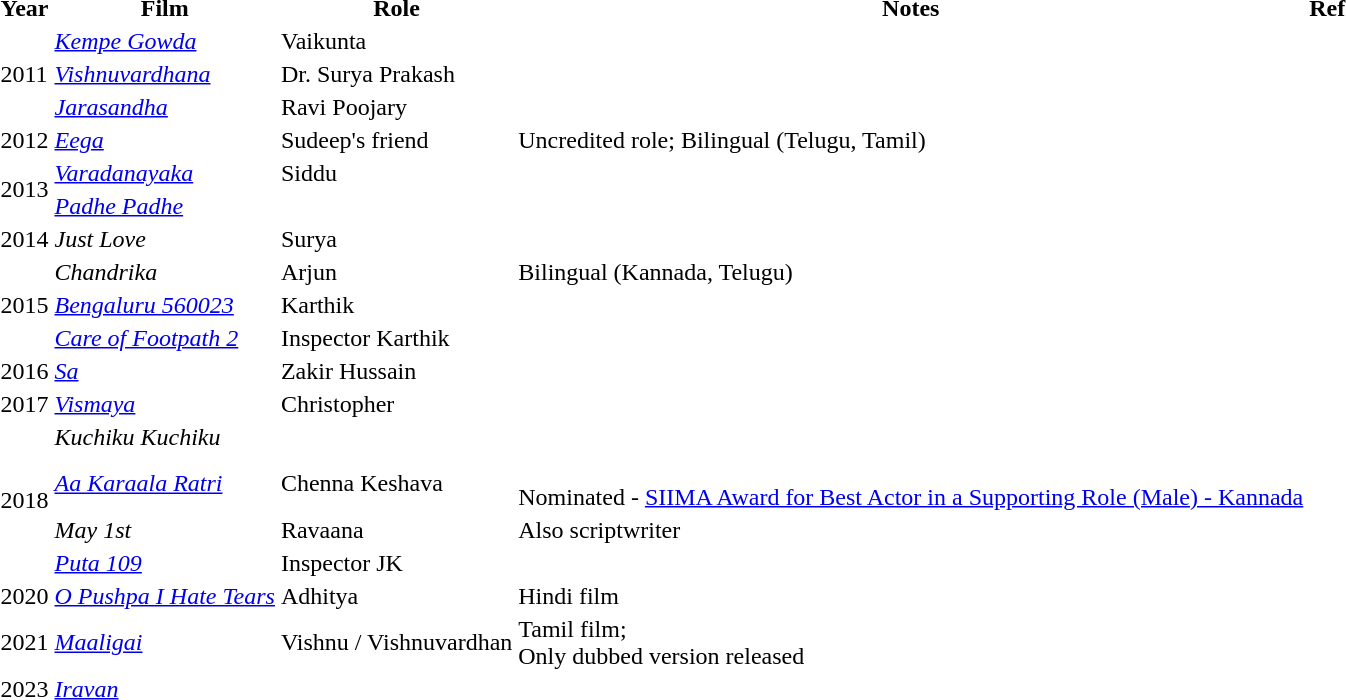<table class="sortable" class="wikitable">
<tr>
<th>Year</th>
<th>Film</th>
<th>Role</th>
<th>Notes</th>
<th>Ref</th>
</tr>
<tr>
<td rowspan="3">2011</td>
<td><em><a href='#'>Kempe Gowda</a></em></td>
<td>Vaikunta</td>
<td></td>
<td style="text-align: center;"></td>
</tr>
<tr>
<td><em><a href='#'>Vishnuvardhana</a></em></td>
<td>Dr. Surya Prakash</td>
<td></td>
<td style="text-align: center;"></td>
</tr>
<tr>
<td><em><a href='#'>Jarasandha</a></em></td>
<td>Ravi Poojary</td>
<td></td>
<td></td>
</tr>
<tr>
<td>2012</td>
<td><em><a href='#'>Eega</a></em></td>
<td>Sudeep's friend</td>
<td>Uncredited role; Bilingual (Telugu, Tamil)</td>
<td style="text-align: center;"></td>
</tr>
<tr>
<td rowspan="2">2013</td>
<td><em><a href='#'>Varadanayaka</a></em></td>
<td>Siddu</td>
<td></td>
<td style="text-align: center;"></td>
</tr>
<tr>
<td><em><a href='#'>Padhe Padhe</a></em></td>
<td></td>
<td></td>
<td style="text-align: center;"></td>
</tr>
<tr>
<td>2014</td>
<td><em>Just Love</em></td>
<td>Surya</td>
<td></td>
<td style="text-align: center;"></td>
</tr>
<tr>
<td rowspan="3">2015</td>
<td><em>Chandrika</em></td>
<td>Arjun</td>
<td>Bilingual (Kannada, Telugu)</td>
<td></td>
</tr>
<tr>
<td><em><a href='#'>Bengaluru 560023</a></em></td>
<td>Karthik</td>
<td></td>
<td style="text-align: center;"></td>
</tr>
<tr>
<td><em><a href='#'>Care of Footpath 2</a></em></td>
<td>Inspector Karthik</td>
<td></td>
<td style="text-align: center;"></td>
</tr>
<tr>
<td>2016</td>
<td><em><a href='#'>Sa</a></em></td>
<td>Zakir Hussain</td>
<td></td>
<td></td>
</tr>
<tr>
<td>2017</td>
<td><em><a href='#'>Vismaya</a></em></td>
<td>Christopher</td>
<td></td>
<td></td>
</tr>
<tr>
<td rowspan="4">2018</td>
<td><em>Kuchiku Kuchiku</em></td>
<td></td>
<td></td>
<td></td>
</tr>
<tr>
<td><em><a href='#'>Aa Karaala Ratri</a></em></td>
<td>Chenna Keshava</td>
<td><br>Nominated - <a href='#'>SIIMA Award for Best Actor in a Supporting Role (Male) - Kannada</a></td>
<td></td>
</tr>
<tr>
<td><em>May 1st</em></td>
<td>Ravaana</td>
<td>Also scriptwriter</td>
<td></td>
</tr>
<tr>
<td><em><a href='#'>Puta 109</a></em></td>
<td>Inspector JK</td>
<td></td>
<td></td>
</tr>
<tr>
<td>2020</td>
<td><em><a href='#'>O Pushpa I Hate Tears</a></em></td>
<td>Adhitya</td>
<td>Hindi film</td>
<td></td>
</tr>
<tr>
<td>2021</td>
<td><em><a href='#'>Maaligai</a></em></td>
<td>Vishnu / Vishnuvardhan</td>
<td>Tamil film;<br>Only dubbed version released</td>
<td></td>
</tr>
<tr>
<td>2023</td>
<td><em><a href='#'>Iravan</a></em></td>
<td></td>
<td></td>
<td></td>
</tr>
</table>
